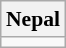<table class="wikitable" style="text-align:center; font-size:90%; margin:1em auto">
<tr>
<th> Nepal</th>
</tr>
<tr>
<td></td>
</tr>
</table>
